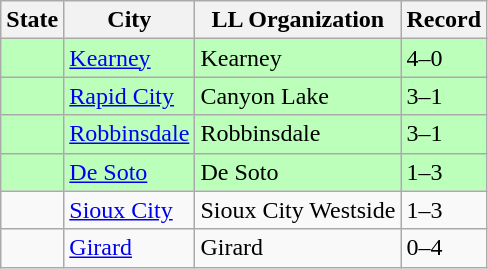<table class="wikitable">
<tr>
<th>State</th>
<th>City</th>
<th>LL Organization</th>
<th>Record</th>
</tr>
<tr bgcolor=#bbffbb>
<td><strong></strong></td>
<td><a href='#'>Kearney</a></td>
<td>Kearney</td>
<td>4–0</td>
</tr>
<tr bgcolor=#bbffbb>
<td><strong></strong></td>
<td><a href='#'>Rapid City</a></td>
<td>Canyon Lake</td>
<td>3–1</td>
</tr>
<tr bgcolor=#bbffbb>
<td><strong></strong></td>
<td><a href='#'>Robbinsdale</a></td>
<td>Robbinsdale</td>
<td>3–1</td>
</tr>
<tr bgcolor=#bbffbb>
<td><strong></strong></td>
<td><a href='#'>De Soto</a></td>
<td>De Soto</td>
<td>1–3</td>
</tr>
<tr>
<td><strong></strong></td>
<td><a href='#'>Sioux City</a></td>
<td>Sioux City Westside</td>
<td>1–3</td>
</tr>
<tr>
<td><strong></strong></td>
<td><a href='#'>Girard</a></td>
<td>Girard</td>
<td>0–4</td>
</tr>
</table>
